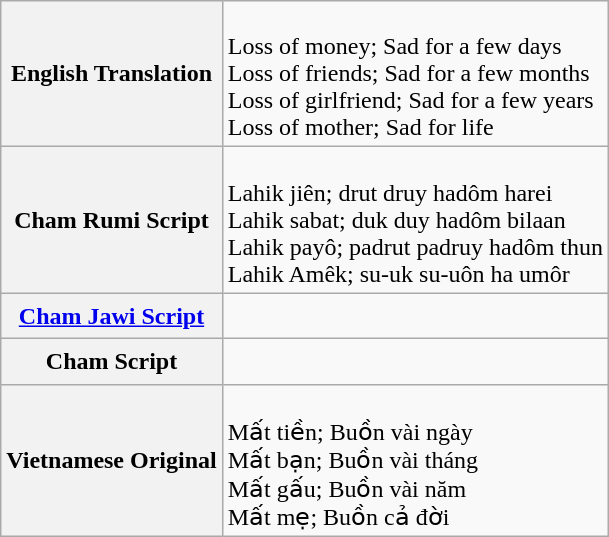<table class="wikitable">
<tr>
<th>English Translation</th>
<td><br>Loss of money; Sad for a few days<br>
Loss of friends; Sad for a few months<br>
Loss of girlfriend; Sad for a few years<br>
Loss of mother; Sad for life</td>
</tr>
<tr>
<th>Cham Rumi Script</th>
<td><br>Lahik jiên; drut druy hadôm harei<br>
Lahik sabat; duk duy hadôm bilaan<br>
Lahik payô; padrut padruy hadôm thun<br>
Lahik Amêk; su-uk su-uôn ha umôr<br></td>
</tr>
<tr>
<th><a href='#'>Cham Jawi Script</a></th>
<td style="font-size: 120%" dir="rtl"><br></td>
</tr>
<tr>
<th>Cham Script</th>
<td style="font-size: 120%"><br></td>
</tr>
<tr>
<th>Vietnamese Original</th>
<td><br>Mất tiền; Buồn vài ngày<br>
Mất bạn; Buồn vài tháng<br>
Mất gấu; Buồn vài năm<br>
Mất mẹ; Buồn cả đời</td>
</tr>
</table>
